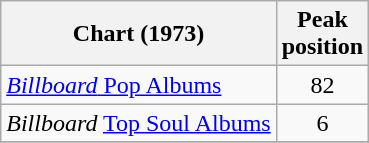<table class="wikitable">
<tr>
<th>Chart (1973)</th>
<th>Peak<br>position</th>
</tr>
<tr>
<td><a href='#'><em>Billboard</em> Pop Albums</a></td>
<td align=center>82</td>
</tr>
<tr>
<td><em>Billboard</em> <a href='#'>Top Soul Albums</a></td>
<td align=center>6</td>
</tr>
<tr>
</tr>
</table>
